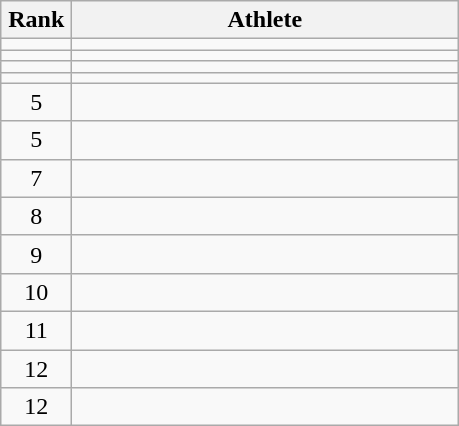<table class="wikitable" style="text-align: center;">
<tr>
<th width=40>Rank</th>
<th width=250>Athlete</th>
</tr>
<tr>
<td></td>
<td align=left></td>
</tr>
<tr>
<td></td>
<td align=left></td>
</tr>
<tr>
<td></td>
<td align=left></td>
</tr>
<tr>
<td></td>
<td align=left></td>
</tr>
<tr>
<td>5</td>
<td align=left></td>
</tr>
<tr>
<td>5</td>
<td align=left></td>
</tr>
<tr>
<td>7</td>
<td align=left></td>
</tr>
<tr>
<td>8</td>
<td align=left></td>
</tr>
<tr>
<td>9</td>
<td align=left></td>
</tr>
<tr>
<td>10</td>
<td align=left></td>
</tr>
<tr>
<td>11</td>
<td align=left></td>
</tr>
<tr>
<td>12</td>
<td align=left></td>
</tr>
<tr>
<td>12</td>
<td align=left></td>
</tr>
</table>
